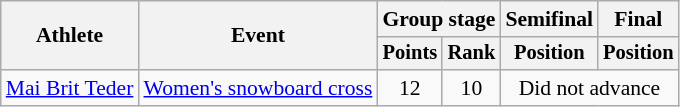<table class="wikitable" style="font-size:90%">
<tr>
<th rowspan="2">Athlete</th>
<th rowspan="2">Event</th>
<th colspan=2>Group stage</th>
<th>Semifinal</th>
<th>Final</th>
</tr>
<tr style="font-size:95%">
<th>Points</th>
<th>Rank</th>
<th>Position</th>
<th>Position</th>
</tr>
<tr align=center>
<td align=left><a href='#'>Mai Brit Teder</a></td>
<td align=left><a href='#'>Women's snowboard cross</a></td>
<td>12</td>
<td>10</td>
<td colspan=2>Did not advance</td>
</tr>
</table>
